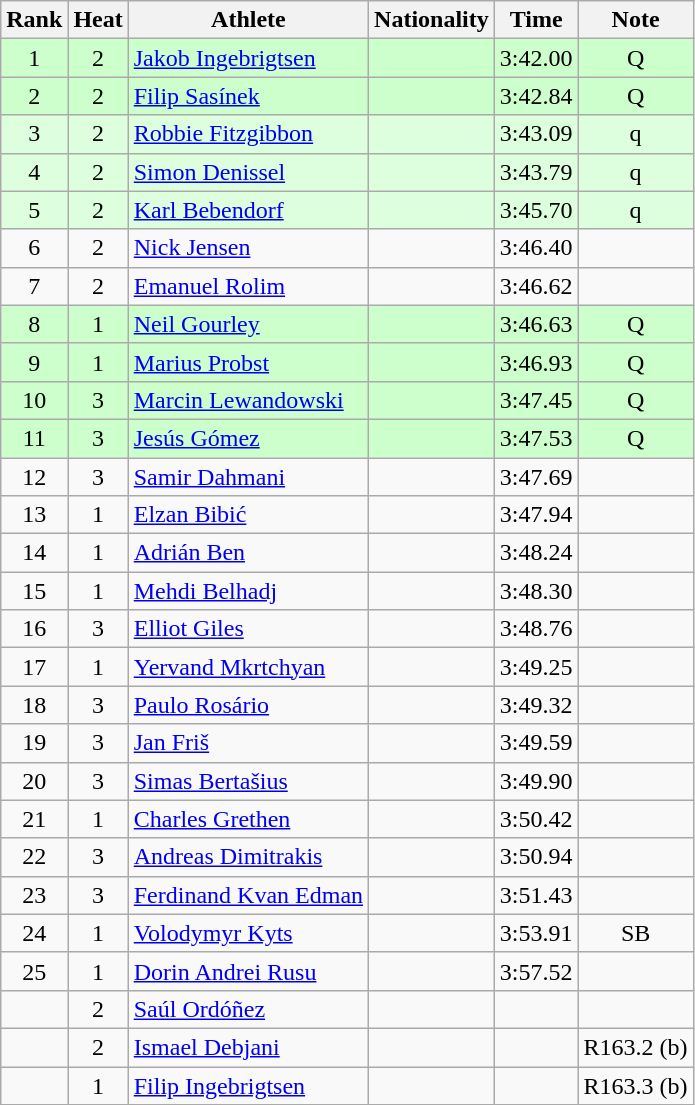<table class="wikitable sortable" style="text-align:center">
<tr>
<th>Rank</th>
<th>Heat</th>
<th>Athlete</th>
<th>Nationality</th>
<th>Time</th>
<th>Note</th>
</tr>
<tr bgcolor=ccffcc>
<td>1</td>
<td>2</td>
<td align=left><a href='#'>Jakob Ingebrigtsen</a></td>
<td align=left></td>
<td>3:42.00</td>
<td>Q</td>
</tr>
<tr bgcolor=ccffcc>
<td>2</td>
<td>2</td>
<td align=left><a href='#'>Filip Sasínek</a></td>
<td align=left></td>
<td>3:42.84</td>
<td>Q</td>
</tr>
<tr bgcolor=ddffdd>
<td>3</td>
<td>2</td>
<td align=left><a href='#'>Robbie Fitzgibbon</a></td>
<td align=left></td>
<td>3:43.09</td>
<td>q</td>
</tr>
<tr bgcolor=ddffdd>
<td>4</td>
<td>2</td>
<td align=left><a href='#'>Simon Denissel</a></td>
<td align=left></td>
<td>3:43.79</td>
<td>q</td>
</tr>
<tr bgcolor=ddffdd>
<td>5</td>
<td>2</td>
<td align=left><a href='#'>Karl Bebendorf</a></td>
<td align=left></td>
<td>3:45.70</td>
<td>q</td>
</tr>
<tr>
<td>6</td>
<td>2</td>
<td align=left><a href='#'>Nick Jensen</a></td>
<td align=left></td>
<td>3:46.40</td>
<td></td>
</tr>
<tr>
<td>7</td>
<td>2</td>
<td align=left><a href='#'>Emanuel Rolim</a></td>
<td align=left></td>
<td>3:46.62</td>
<td></td>
</tr>
<tr bgcolor=ccffcc>
<td>8</td>
<td>1</td>
<td align=left><a href='#'>Neil Gourley</a></td>
<td align=left></td>
<td>3:46.63</td>
<td>Q</td>
</tr>
<tr bgcolor=ccffcc>
<td>9</td>
<td>1</td>
<td align=left><a href='#'>Marius Probst</a></td>
<td align=left></td>
<td>3:46.93</td>
<td>Q</td>
</tr>
<tr bgcolor=ccffcc>
<td>10</td>
<td>3</td>
<td align=left><a href='#'>Marcin Lewandowski</a></td>
<td align=left></td>
<td>3:47.45</td>
<td>Q</td>
</tr>
<tr bgcolor=ccffcc>
<td>11</td>
<td>3</td>
<td align=left><a href='#'>Jesús Gómez</a></td>
<td align=left></td>
<td>3:47.53</td>
<td>Q</td>
</tr>
<tr>
<td>12</td>
<td>3</td>
<td align=left><a href='#'>Samir Dahmani</a></td>
<td align=left></td>
<td>3:47.69</td>
<td></td>
</tr>
<tr>
<td>13</td>
<td>1</td>
<td align=left><a href='#'>Elzan Bibić</a></td>
<td align=left></td>
<td>3:47.94</td>
<td></td>
</tr>
<tr>
<td>14</td>
<td>1</td>
<td align=left><a href='#'>Adrián Ben</a></td>
<td align=left></td>
<td>3:48.24</td>
<td></td>
</tr>
<tr>
<td>15</td>
<td>1</td>
<td align=left><a href='#'>Mehdi Belhadj</a></td>
<td align=left></td>
<td>3:48.30</td>
<td></td>
</tr>
<tr>
<td>16</td>
<td>3</td>
<td align=left><a href='#'>Elliot Giles</a></td>
<td align=left></td>
<td>3:48.76</td>
<td></td>
</tr>
<tr>
<td>17</td>
<td>1</td>
<td align=left><a href='#'>Yervand Mkrtchyan</a></td>
<td align=left></td>
<td>3:49.25</td>
<td></td>
</tr>
<tr>
<td>18</td>
<td>3</td>
<td align=left><a href='#'>Paulo Rosário</a></td>
<td align=left></td>
<td>3:49.32</td>
<td></td>
</tr>
<tr>
<td>19</td>
<td>3</td>
<td align=left><a href='#'>Jan Friš</a></td>
<td align=left></td>
<td>3:49.59</td>
<td></td>
</tr>
<tr>
<td>20</td>
<td>3</td>
<td align=left><a href='#'>Simas Bertašius</a></td>
<td align=left></td>
<td>3:49.90</td>
<td></td>
</tr>
<tr>
<td>21</td>
<td>1</td>
<td align=left><a href='#'>Charles Grethen</a></td>
<td align=left></td>
<td>3:50.42</td>
<td></td>
</tr>
<tr>
<td>22</td>
<td>3</td>
<td align=left><a href='#'>Andreas Dimitrakis</a></td>
<td align=left></td>
<td>3:50.94</td>
<td></td>
</tr>
<tr>
<td>23</td>
<td>3</td>
<td align=left><a href='#'>Ferdinand Kvan Edman</a></td>
<td align=left></td>
<td>3:51.43</td>
<td></td>
</tr>
<tr>
<td>24</td>
<td>1</td>
<td align=left><a href='#'>Volodymyr Kyts</a></td>
<td align=left></td>
<td>3:53.91</td>
<td>SB</td>
</tr>
<tr>
<td>25</td>
<td>1</td>
<td align=left><a href='#'>Dorin Andrei Rusu</a></td>
<td align=left></td>
<td>3:57.52</td>
<td></td>
</tr>
<tr>
<td></td>
<td>2</td>
<td align=left><a href='#'>Saúl Ordóñez</a></td>
<td align=left></td>
<td></td>
<td></td>
</tr>
<tr>
<td></td>
<td>2</td>
<td align=left><a href='#'>Ismael Debjani</a></td>
<td align=left></td>
<td></td>
<td>R163.2 (b)</td>
</tr>
<tr>
<td></td>
<td>1</td>
<td align=left><a href='#'>Filip Ingebrigtsen</a></td>
<td align=left></td>
<td></td>
<td>R163.3 (b)</td>
</tr>
</table>
